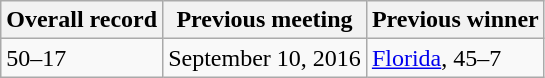<table class="wikitable">
<tr>
<th>Overall record</th>
<th>Previous meeting</th>
<th>Previous winner</th>
</tr>
<tr>
<td>50–17</td>
<td>September 10, 2016</td>
<td><a href='#'>Florida</a>, 45–7</td>
</tr>
</table>
